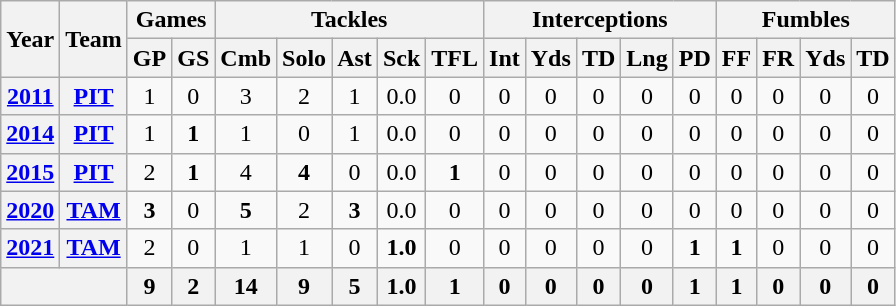<table class="wikitable" style="text-align:center">
<tr>
<th rowspan="2">Year</th>
<th rowspan="2">Team</th>
<th colspan="2">Games</th>
<th colspan="5">Tackles</th>
<th colspan="5">Interceptions</th>
<th colspan="4">Fumbles</th>
</tr>
<tr>
<th>GP</th>
<th>GS</th>
<th>Cmb</th>
<th>Solo</th>
<th>Ast</th>
<th>Sck</th>
<th>TFL</th>
<th>Int</th>
<th>Yds</th>
<th>TD</th>
<th>Lng</th>
<th>PD</th>
<th>FF</th>
<th>FR</th>
<th>Yds</th>
<th>TD</th>
</tr>
<tr>
<th><a href='#'>2011</a></th>
<th><a href='#'>PIT</a></th>
<td>1</td>
<td>0</td>
<td>3</td>
<td>2</td>
<td>1</td>
<td>0.0</td>
<td>0</td>
<td>0</td>
<td>0</td>
<td>0</td>
<td>0</td>
<td>0</td>
<td>0</td>
<td>0</td>
<td>0</td>
<td>0</td>
</tr>
<tr>
<th><a href='#'>2014</a></th>
<th><a href='#'>PIT</a></th>
<td>1</td>
<td><strong>1</strong></td>
<td>1</td>
<td>0</td>
<td>1</td>
<td>0.0</td>
<td>0</td>
<td>0</td>
<td>0</td>
<td>0</td>
<td>0</td>
<td>0</td>
<td>0</td>
<td>0</td>
<td>0</td>
<td>0</td>
</tr>
<tr>
<th><a href='#'>2015</a></th>
<th><a href='#'>PIT</a></th>
<td>2</td>
<td><strong>1</strong></td>
<td>4</td>
<td><strong>4</strong></td>
<td>0</td>
<td>0.0</td>
<td><strong>1</strong></td>
<td>0</td>
<td>0</td>
<td>0</td>
<td>0</td>
<td>0</td>
<td>0</td>
<td>0</td>
<td>0</td>
<td>0</td>
</tr>
<tr>
<th><a href='#'>2020</a></th>
<th><a href='#'>TAM</a></th>
<td><strong>3</strong></td>
<td>0</td>
<td><strong>5</strong></td>
<td>2</td>
<td><strong>3</strong></td>
<td>0.0</td>
<td>0</td>
<td>0</td>
<td>0</td>
<td>0</td>
<td>0</td>
<td>0</td>
<td>0</td>
<td>0</td>
<td>0</td>
<td>0</td>
</tr>
<tr>
<th><a href='#'>2021</a></th>
<th><a href='#'>TAM</a></th>
<td>2</td>
<td>0</td>
<td>1</td>
<td>1</td>
<td>0</td>
<td><strong>1.0</strong></td>
<td>0</td>
<td>0</td>
<td>0</td>
<td>0</td>
<td>0</td>
<td><strong>1</strong></td>
<td><strong>1</strong></td>
<td>0</td>
<td>0</td>
<td>0</td>
</tr>
<tr>
<th colspan="2"></th>
<th>9</th>
<th>2</th>
<th>14</th>
<th>9</th>
<th>5</th>
<th>1.0</th>
<th>1</th>
<th>0</th>
<th>0</th>
<th>0</th>
<th>0</th>
<th>1</th>
<th>1</th>
<th>0</th>
<th>0</th>
<th>0</th>
</tr>
</table>
